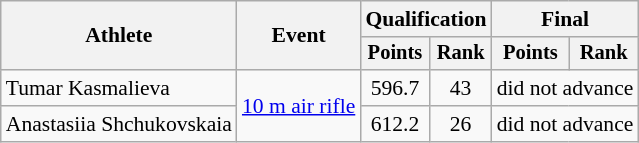<table class=wikitable style=font-size:90%;text-align:center>
<tr>
<th rowspan="2">Athlete</th>
<th rowspan="2">Event</th>
<th colspan=2>Qualification</th>
<th colspan=2>Final</th>
</tr>
<tr style="font-size:95%">
<th>Points</th>
<th>Rank</th>
<th>Points</th>
<th>Rank</th>
</tr>
<tr>
<td align=left>Tumar Kasmalieva</td>
<td align=left rowspan=2><a href='#'>10 m air rifle</a></td>
<td>596.7</td>
<td>43</td>
<td colspan=2>did not advance</td>
</tr>
<tr>
<td align=left>Anastasiia Shchukovskaia</td>
<td>612.2</td>
<td>26</td>
<td colspan=2>did not advance</td>
</tr>
</table>
